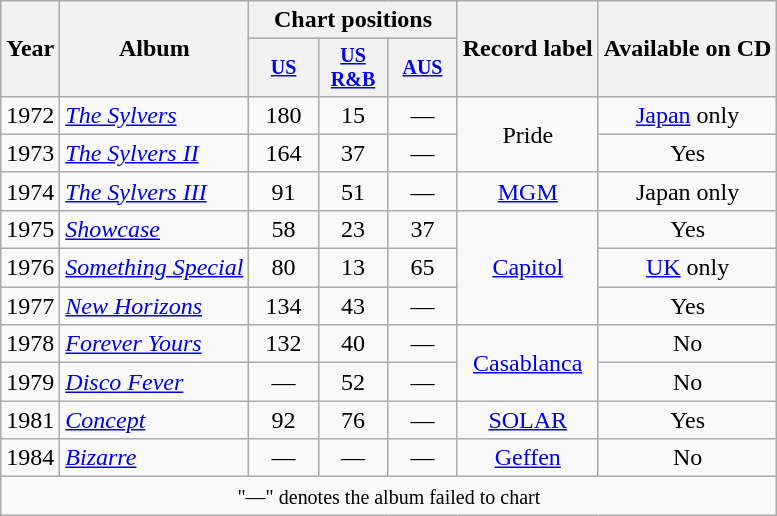<table class="wikitable" style="text-align:center;">
<tr>
<th rowspan="2">Year</th>
<th rowspan="2">Album</th>
<th colspan="3">Chart positions</th>
<th rowspan="2">Record label</th>
<th rowspan="2">Available on CD</th>
</tr>
<tr style="font-size:smaller;">
<th style="width:40px;"><a href='#'>US</a><br></th>
<th style="width:40px;"><a href='#'>US R&B</a><br></th>
<th style="width:40px;"><a href='#'>AUS</a><br></th>
</tr>
<tr>
<td>1972</td>
<td style="text-align:left;"><em><a href='#'>The Sylvers</a></em></td>
<td>180</td>
<td>15</td>
<td>—</td>
<td rowspan="2">Pride</td>
<td><a href='#'>Japan</a> only</td>
</tr>
<tr>
<td>1973</td>
<td style="text-align:left;"><em><a href='#'>The Sylvers II</a></em></td>
<td>164</td>
<td>37</td>
<td>—</td>
<td>Yes</td>
</tr>
<tr>
<td>1974</td>
<td style="text-align:left;"><em><a href='#'>The Sylvers III</a></em></td>
<td>91</td>
<td>51</td>
<td>—</td>
<td><a href='#'>MGM</a></td>
<td>Japan only</td>
</tr>
<tr>
<td>1975</td>
<td style="text-align:left;"><em><a href='#'>Showcase</a></em></td>
<td>58</td>
<td>23</td>
<td>37</td>
<td rowspan="3"><a href='#'>Capitol</a></td>
<td>Yes</td>
</tr>
<tr>
<td>1976</td>
<td style="text-align:left;"><em><a href='#'>Something Special</a></em></td>
<td>80</td>
<td>13</td>
<td>65</td>
<td><a href='#'>UK</a> only</td>
</tr>
<tr>
<td>1977</td>
<td style="text-align:left;"><em><a href='#'>New Horizons</a></em></td>
<td>134</td>
<td>43</td>
<td>—</td>
<td>Yes</td>
</tr>
<tr>
<td>1978</td>
<td style="text-align:left;"><em><a href='#'>Forever Yours</a></em></td>
<td>132</td>
<td>40</td>
<td>—</td>
<td rowspan="2"><a href='#'>Casablanca</a></td>
<td>No</td>
</tr>
<tr>
<td>1979</td>
<td style="text-align:left;"><em><a href='#'>Disco Fever</a></em></td>
<td>—</td>
<td>52</td>
<td>—</td>
<td>No</td>
</tr>
<tr>
<td>1981</td>
<td style="text-align:left;"><em><a href='#'>Concept</a></em></td>
<td>92</td>
<td>76</td>
<td>—</td>
<td><a href='#'>SOLAR</a></td>
<td>Yes</td>
</tr>
<tr>
<td>1984</td>
<td style="text-align:left;"><em><a href='#'>Bizarre</a></em></td>
<td>—</td>
<td>—</td>
<td>—</td>
<td><a href='#'>Geffen</a></td>
<td>No</td>
</tr>
<tr>
<td style="text-align:center;" colspan="7"><small>"—" denotes the album failed to chart</small></td>
</tr>
</table>
